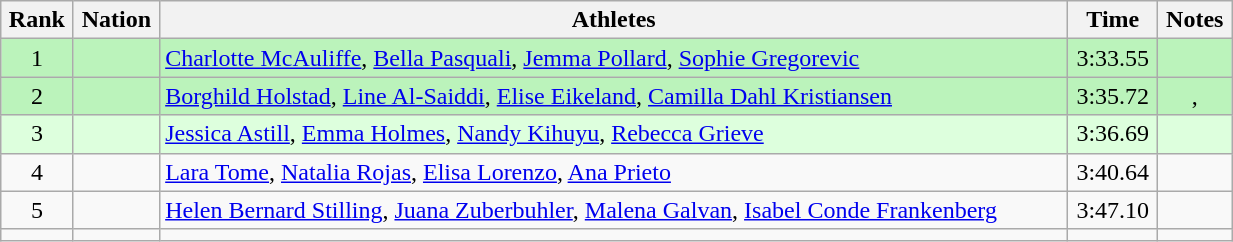<table class="wikitable sortable" style="text-align:center;width: 65%;">
<tr>
<th scope="col">Rank</th>
<th scope="col">Nation</th>
<th scope="col">Athletes</th>
<th scope="col">Time</th>
<th scope="col">Notes</th>
</tr>
<tr bgcolor=bbf3bb>
<td>1</td>
<td align=left></td>
<td align=left><a href='#'>Charlotte McAuliffe</a>, <a href='#'>Bella Pasquali</a>, <a href='#'>Jemma Pollard</a>, <a href='#'>Sophie Gregorevic</a></td>
<td>3:33.55</td>
<td></td>
</tr>
<tr bgcolor=bbf3bb>
<td>2</td>
<td align=left></td>
<td align=left><a href='#'>Borghild Holstad</a>, <a href='#'>Line Al-Saiddi</a>, <a href='#'>Elise Eikeland</a>, <a href='#'>Camilla Dahl Kristiansen</a></td>
<td>3:35.72</td>
<td>, </td>
</tr>
<tr bgcolor=ddffdd>
<td>3</td>
<td align=left></td>
<td align=left><a href='#'>Jessica Astill</a>, <a href='#'>Emma Holmes</a>, <a href='#'>Nandy Kihuyu</a>, <a href='#'>Rebecca Grieve</a></td>
<td>3:36.69</td>
<td></td>
</tr>
<tr>
<td>4</td>
<td align=left></td>
<td align=left><a href='#'>Lara Tome</a>, <a href='#'>Natalia Rojas</a>, <a href='#'>Elisa Lorenzo</a>, <a href='#'>Ana Prieto</a></td>
<td>3:40.64</td>
<td></td>
</tr>
<tr>
<td>5</td>
<td align=left></td>
<td align=left><a href='#'>Helen Bernard Stilling</a>, <a href='#'>Juana Zuberbuhler</a>, <a href='#'>Malena Galvan</a>, <a href='#'>Isabel Conde Frankenberg</a></td>
<td>3:47.10</td>
<td></td>
</tr>
<tr>
<td></td>
<td align=left></td>
<td align=left></td>
<td></td>
<td></td>
</tr>
</table>
